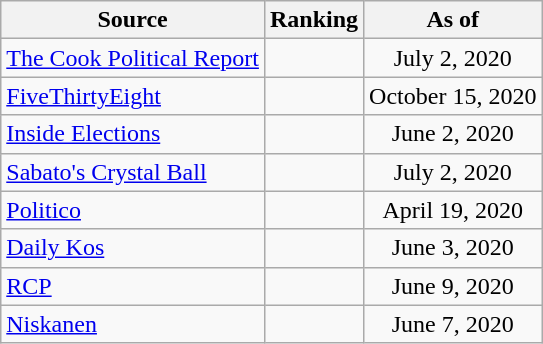<table class="wikitable" style="text-align:center">
<tr>
<th>Source</th>
<th>Ranking</th>
<th>As of</th>
</tr>
<tr>
<td align=left><a href='#'>The Cook Political Report</a></td>
<td></td>
<td>July 2, 2020</td>
</tr>
<tr>
<td align=left><a href='#'>FiveThirtyEight</a></td>
<td></td>
<td>October 15, 2020</td>
</tr>
<tr>
<td align=left><a href='#'>Inside Elections</a></td>
<td></td>
<td>June 2, 2020</td>
</tr>
<tr>
<td align=left><a href='#'>Sabato's Crystal Ball</a></td>
<td></td>
<td>July 2, 2020</td>
</tr>
<tr>
<td align="left"><a href='#'>Politico</a></td>
<td></td>
<td>April 19, 2020</td>
</tr>
<tr>
<td align="left"><a href='#'>Daily Kos</a></td>
<td></td>
<td>June 3, 2020</td>
</tr>
<tr>
<td align="left"><a href='#'>RCP</a></td>
<td></td>
<td>June 9, 2020</td>
</tr>
<tr>
<td align="left"><a href='#'>Niskanen</a></td>
<td></td>
<td>June 7, 2020</td>
</tr>
</table>
